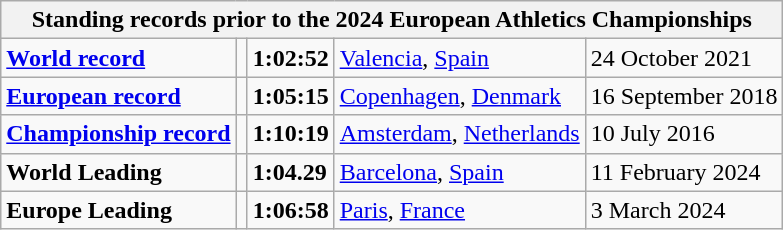<table class="wikitable">
<tr>
<th colspan="5">Standing records prior to the 2024 European Athletics Championships</th>
</tr>
<tr>
<td><strong><a href='#'>World record</a></strong></td>
<td></td>
<td><strong>1:02:52</strong></td>
<td><a href='#'>Valencia</a>, <a href='#'>Spain</a></td>
<td>24 October 2021</td>
</tr>
<tr>
<td><strong><a href='#'>European record</a></strong></td>
<td></td>
<td><strong>1:05:15</strong></td>
<td><a href='#'>Copenhagen</a>, <a href='#'>Denmark</a></td>
<td>16 September 2018</td>
</tr>
<tr>
<td><strong><a href='#'>Championship record</a></strong></td>
<td></td>
<td><strong>1:10:19</strong></td>
<td><a href='#'>Amsterdam</a>, <a href='#'>Netherlands</a></td>
<td>10 July 2016</td>
</tr>
<tr>
<td><strong>World Leading</strong></td>
<td></td>
<td><strong>1:04.29</strong></td>
<td><a href='#'>Barcelona</a>, <a href='#'>Spain</a></td>
<td>11 February 2024</td>
</tr>
<tr>
<td><strong>Europe Leading</strong></td>
<td></td>
<td><strong>1:06:58</strong></td>
<td><a href='#'>Paris</a>, <a href='#'>France</a></td>
<td>3 March 2024</td>
</tr>
</table>
